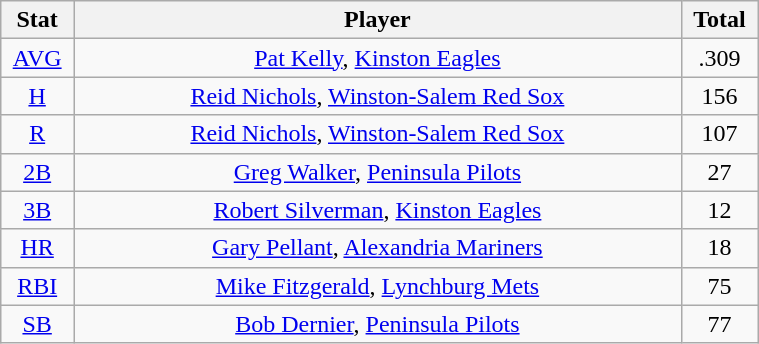<table class="wikitable" width="40%" style="text-align:center;">
<tr>
<th width="5%">Stat</th>
<th width="60%">Player</th>
<th width="5%">Total</th>
</tr>
<tr>
<td><a href='#'>AVG</a></td>
<td><a href='#'>Pat Kelly</a>, <a href='#'>Kinston Eagles</a></td>
<td>.309</td>
</tr>
<tr>
<td><a href='#'>H</a></td>
<td><a href='#'>Reid Nichols</a>, <a href='#'>Winston-Salem Red Sox</a></td>
<td>156</td>
</tr>
<tr>
<td><a href='#'>R</a></td>
<td><a href='#'>Reid Nichols</a>, <a href='#'>Winston-Salem Red Sox</a></td>
<td>107</td>
</tr>
<tr>
<td><a href='#'>2B</a></td>
<td><a href='#'>Greg Walker</a>, <a href='#'>Peninsula Pilots</a></td>
<td>27</td>
</tr>
<tr>
<td><a href='#'>3B</a></td>
<td><a href='#'>Robert Silverman</a>, <a href='#'>Kinston Eagles</a></td>
<td>12</td>
</tr>
<tr>
<td><a href='#'>HR</a></td>
<td><a href='#'>Gary Pellant</a>, <a href='#'>Alexandria Mariners</a></td>
<td>18</td>
</tr>
<tr>
<td><a href='#'>RBI</a></td>
<td><a href='#'>Mike Fitzgerald</a>, <a href='#'>Lynchburg Mets</a></td>
<td>75</td>
</tr>
<tr>
<td><a href='#'>SB</a></td>
<td><a href='#'>Bob Dernier</a>, <a href='#'>Peninsula Pilots</a></td>
<td>77</td>
</tr>
</table>
